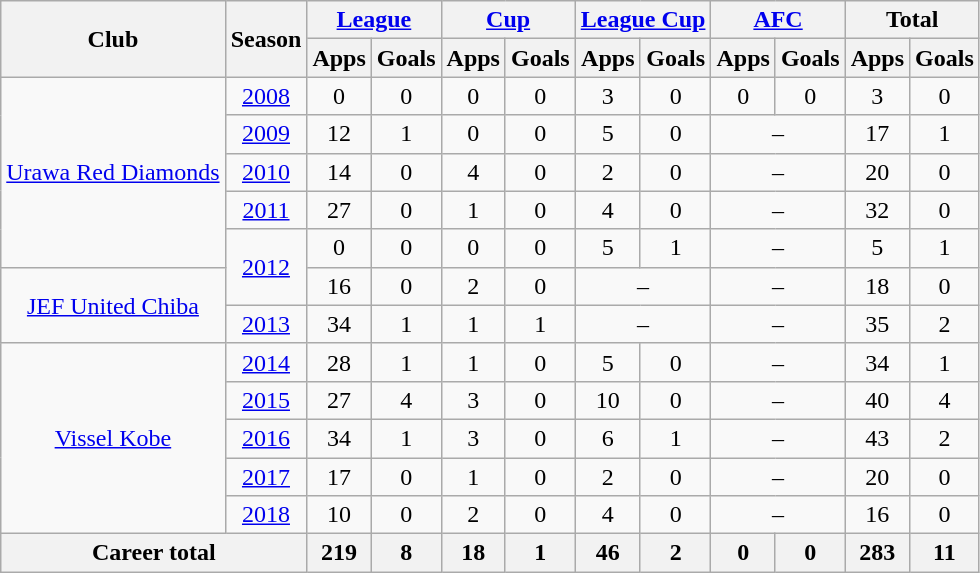<table class="wikitable" style="text-align:center;">
<tr>
<th rowspan="2">Club</th>
<th rowspan="2">Season</th>
<th colspan="2"><a href='#'>League</a></th>
<th colspan="2"><a href='#'>Cup</a></th>
<th colspan="2"><a href='#'>League Cup</a></th>
<th colspan="2"><a href='#'>AFC</a></th>
<th colspan="2">Total</th>
</tr>
<tr>
<th>Apps</th>
<th>Goals</th>
<th>Apps</th>
<th>Goals</th>
<th>Apps</th>
<th>Goals</th>
<th>Apps</th>
<th>Goals</th>
<th>Apps</th>
<th>Goals</th>
</tr>
<tr>
<td rowspan="5"><a href='#'>Urawa Red Diamonds</a></td>
<td><a href='#'>2008</a></td>
<td>0</td>
<td>0</td>
<td>0</td>
<td>0</td>
<td>3</td>
<td>0</td>
<td>0</td>
<td>0</td>
<td>3</td>
<td>0</td>
</tr>
<tr>
<td><a href='#'>2009</a></td>
<td>12</td>
<td>1</td>
<td>0</td>
<td>0</td>
<td>5</td>
<td>0</td>
<td colspan="2">–</td>
<td>17</td>
<td>1</td>
</tr>
<tr>
<td><a href='#'>2010</a></td>
<td>14</td>
<td>0</td>
<td>4</td>
<td>0</td>
<td>2</td>
<td>0</td>
<td colspan="2">–</td>
<td>20</td>
<td>0</td>
</tr>
<tr>
<td><a href='#'>2011</a></td>
<td>27</td>
<td>0</td>
<td>1</td>
<td>0</td>
<td>4</td>
<td>0</td>
<td colspan="2">–</td>
<td>32</td>
<td>0</td>
</tr>
<tr>
<td rowspan="2"><a href='#'>2012</a></td>
<td>0</td>
<td>0</td>
<td>0</td>
<td>0</td>
<td>5</td>
<td>1</td>
<td colspan="2">–</td>
<td>5</td>
<td>1</td>
</tr>
<tr>
<td rowspan="2"><a href='#'>JEF United Chiba</a></td>
<td>16</td>
<td>0</td>
<td>2</td>
<td>0</td>
<td colspan="2">–</td>
<td colspan="2">–</td>
<td>18</td>
<td>0</td>
</tr>
<tr>
<td><a href='#'>2013</a></td>
<td>34</td>
<td>1</td>
<td>1</td>
<td>1</td>
<td colspan="2">–</td>
<td colspan="2">–</td>
<td>35</td>
<td>2</td>
</tr>
<tr>
<td rowspan="5"><a href='#'>Vissel Kobe</a></td>
<td><a href='#'>2014</a></td>
<td>28</td>
<td>1</td>
<td>1</td>
<td>0</td>
<td>5</td>
<td>0</td>
<td colspan="2">–</td>
<td>34</td>
<td>1</td>
</tr>
<tr>
<td><a href='#'>2015</a></td>
<td>27</td>
<td>4</td>
<td>3</td>
<td>0</td>
<td>10</td>
<td>0</td>
<td colspan="2">–</td>
<td>40</td>
<td>4</td>
</tr>
<tr>
<td><a href='#'>2016</a></td>
<td>34</td>
<td>1</td>
<td>3</td>
<td>0</td>
<td>6</td>
<td>1</td>
<td colspan="2">–</td>
<td>43</td>
<td>2</td>
</tr>
<tr>
<td><a href='#'>2017</a></td>
<td>17</td>
<td>0</td>
<td>1</td>
<td>0</td>
<td>2</td>
<td>0</td>
<td colspan="2">–</td>
<td>20</td>
<td>0</td>
</tr>
<tr>
<td><a href='#'>2018</a></td>
<td>10</td>
<td>0</td>
<td>2</td>
<td>0</td>
<td>4</td>
<td>0</td>
<td colspan="2">–</td>
<td>16</td>
<td>0</td>
</tr>
<tr>
<th colspan="2">Career total</th>
<th>219</th>
<th>8</th>
<th>18</th>
<th>1</th>
<th>46</th>
<th>2</th>
<th>0</th>
<th>0</th>
<th>283</th>
<th>11</th>
</tr>
</table>
